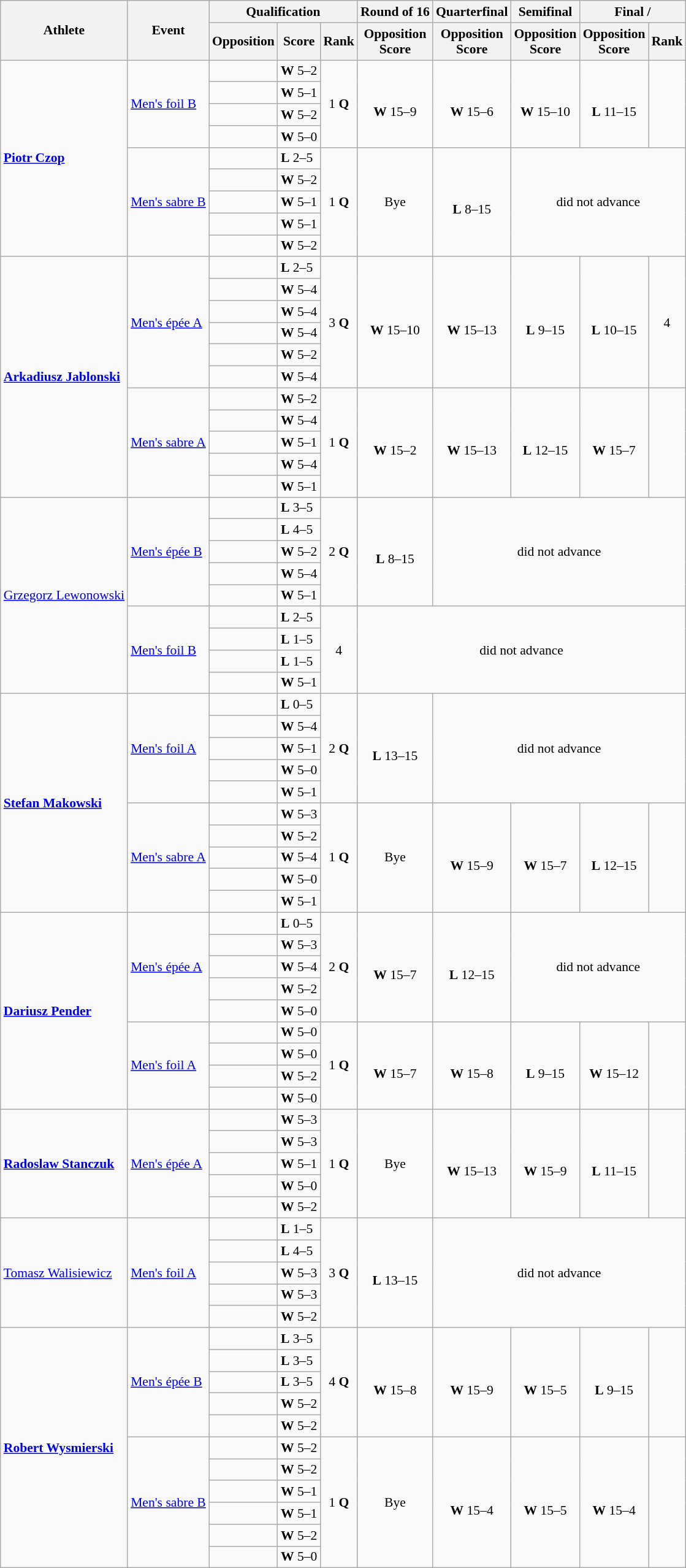<table class=wikitable style="font-size:90%">
<tr>
<th rowspan="2">Athlete</th>
<th rowspan="2">Event</th>
<th colspan="3">Qualification</th>
<th>Round of 16</th>
<th>Quarterfinal</th>
<th>Semifinal</th>
<th colspan="2">Final / </th>
</tr>
<tr>
<th>Opposition</th>
<th>Score</th>
<th>Rank</th>
<th>Opposition<br>Score</th>
<th>Opposition<br>Score</th>
<th>Opposition<br>Score</th>
<th>Opposition<br>Score</th>
<th>Rank</th>
</tr>
<tr>
<td rowspan=9><strong><a href='#'>Piotr Czop</a></strong></td>
<td rowspan=4><a href='#'>Men's foil B</a></td>
<td></td>
<td><strong>W</strong> 5–2</td>
<td align="center" rowspan=4>1 <strong>Q</strong></td>
<td align="center" rowspan=4><br><strong>W</strong> 15–9</td>
<td align="center" rowspan=4><br><strong>W</strong> 15–6</td>
<td align="center" rowspan=4><br><strong>W</strong> 15–10</td>
<td align="center" rowspan=4><br><strong>L</strong> 11–15</td>
<td align="center" rowspan=4></td>
</tr>
<tr>
<td></td>
<td><strong>W</strong> 5–1</td>
</tr>
<tr>
<td></td>
<td><strong>W</strong> 5–2</td>
</tr>
<tr>
<td></td>
<td><strong>W</strong> 5–0</td>
</tr>
<tr>
<td rowspan=5><a href='#'>Men's sabre B</a></td>
<td></td>
<td><strong>L</strong> 2–5</td>
<td align="center" rowspan=5>1 <strong>Q</strong></td>
<td align="center" rowspan=5>Bye</td>
<td align="center" rowspan=5><br><strong>L</strong> 8–15</td>
<td align="center" rowspan=5 colspan=3>did not advance</td>
</tr>
<tr>
<td></td>
<td><strong>W</strong> 5–2</td>
</tr>
<tr>
<td></td>
<td><strong>W</strong> 5–1</td>
</tr>
<tr>
<td></td>
<td><strong>W</strong> 5–1</td>
</tr>
<tr>
<td></td>
<td><strong>W</strong> 5–2</td>
</tr>
<tr>
<td rowspan=11><strong><a href='#'>Arkadiusz Jablonski</a></strong></td>
<td rowspan=6><a href='#'>Men's épée A</a></td>
<td></td>
<td><strong>L</strong> 2–5</td>
<td align="center" rowspan=6>3 <strong>Q</strong></td>
<td align="center" rowspan=6><br><strong>W</strong> 15–10</td>
<td align="center" rowspan=6><br><strong>W</strong> 15–13</td>
<td align="center" rowspan=6><br><strong>L</strong> 9–15</td>
<td align="center" rowspan=6><br><strong>L</strong> 10–15</td>
<td align="center" rowspan=6>4</td>
</tr>
<tr>
<td></td>
<td><strong>W</strong> 5–4</td>
</tr>
<tr>
<td></td>
<td><strong>W</strong> 5–4</td>
</tr>
<tr>
<td></td>
<td><strong>W</strong> 5–4</td>
</tr>
<tr>
<td></td>
<td><strong>W</strong> 5–2</td>
</tr>
<tr>
<td></td>
<td><strong>W</strong> 5–4</td>
</tr>
<tr>
<td rowspan=5><a href='#'>Men's sabre A</a></td>
<td></td>
<td><strong>W</strong> 5–2</td>
<td align="center" rowspan=5>1 <strong>Q</strong></td>
<td align="center" rowspan=5><br><strong>W</strong> 15–2</td>
<td align="center" rowspan=5><br><strong>W</strong> 15–13</td>
<td align="center" rowspan=5><br><strong>L</strong> 12–15</td>
<td align="center" rowspan=5><br><strong>W</strong> 15–7</td>
<td align="center" rowspan=5></td>
</tr>
<tr>
<td></td>
<td><strong>W</strong> 5–4</td>
</tr>
<tr>
<td></td>
<td><strong>W</strong> 5–1</td>
</tr>
<tr>
<td></td>
<td><strong>W</strong> 5–4</td>
</tr>
<tr>
<td></td>
<td><strong>W</strong> 5–1</td>
</tr>
<tr>
<td rowspan=9><a href='#'>Grzegorz Lewonowski</a></td>
<td rowspan=5><a href='#'>Men's épée B</a></td>
<td></td>
<td><strong>L</strong> 3–5</td>
<td align="center" rowspan=5>2 <strong>Q</strong></td>
<td align="center" rowspan=5><br><strong>L</strong> 8–15</td>
<td align="center" rowspan=5 colspan=4>did not advance</td>
</tr>
<tr>
<td></td>
<td><strong>L</strong> 4–5</td>
</tr>
<tr>
<td></td>
<td><strong>W</strong> 5–2</td>
</tr>
<tr>
<td></td>
<td><strong>W</strong> 5–4</td>
</tr>
<tr>
<td></td>
<td><strong>W</strong> 5–1</td>
</tr>
<tr>
<td rowspan=4><a href='#'>Men's foil B</a></td>
<td></td>
<td><strong>L</strong> 2–5</td>
<td align="center" rowspan=4>4</td>
<td align="center" rowspan=4 colspan=5>did not advance</td>
</tr>
<tr>
<td></td>
<td><strong>L</strong> 1–5</td>
</tr>
<tr>
<td></td>
<td><strong>L</strong> 1–5</td>
</tr>
<tr>
<td></td>
<td><strong>W</strong> 5–1</td>
</tr>
<tr>
<td rowspan=10><strong><a href='#'>Stefan Makowski</a></strong></td>
<td rowspan=5><a href='#'>Men's foil A</a></td>
<td></td>
<td><strong>L</strong> 0–5</td>
<td align="center" rowspan=5>2 <strong>Q</strong></td>
<td align="center" rowspan=5><br><strong>L</strong> 13–15</td>
<td align="center" rowspan=5 colspan=4>did not advance</td>
</tr>
<tr>
<td></td>
<td><strong>W</strong> 5–4</td>
</tr>
<tr>
<td></td>
<td><strong>W</strong> 5–1</td>
</tr>
<tr>
<td></td>
<td><strong>W</strong> 5–0</td>
</tr>
<tr>
<td></td>
<td><strong>W</strong> 5–1</td>
</tr>
<tr>
<td rowspan=5><a href='#'>Men's sabre A</a></td>
<td></td>
<td><strong>W</strong> 5–3</td>
<td align="center" rowspan=5>1 <strong>Q</strong></td>
<td align="center" rowspan=5>Bye</td>
<td align="center" rowspan=5><br><strong>W</strong> 15–9</td>
<td align="center" rowspan=5><br><strong>W</strong> 15–7</td>
<td align="center" rowspan=5><br><strong>L</strong> 12–15</td>
<td align="center" rowspan=5></td>
</tr>
<tr>
<td></td>
<td><strong>W</strong> 5–2</td>
</tr>
<tr>
<td></td>
<td><strong>W</strong> 5–4</td>
</tr>
<tr>
<td></td>
<td><strong>W</strong> 5–0</td>
</tr>
<tr>
<td></td>
<td><strong>W</strong> 5–1</td>
</tr>
<tr>
<td rowspan=9><strong><a href='#'>Dariusz Pender</a></strong></td>
<td rowspan=5><a href='#'>Men's épée A</a></td>
<td></td>
<td><strong>L</strong> 0–5</td>
<td align="center" rowspan=5>2 <strong>Q</strong></td>
<td align="center" rowspan=5><br><strong>W</strong> 15–7</td>
<td align="center" rowspan=5><br><strong>L</strong> 12–15</td>
<td align="center" rowspan=5 colspan=3>did not advance</td>
</tr>
<tr>
<td></td>
<td><strong>W</strong> 5–3</td>
</tr>
<tr>
<td></td>
<td><strong>W</strong> 5–4</td>
</tr>
<tr>
<td></td>
<td><strong>W</strong> 5–2</td>
</tr>
<tr>
<td></td>
<td><strong>W</strong> 5–0</td>
</tr>
<tr>
<td rowspan=4><a href='#'>Men's foil A</a></td>
<td></td>
<td><strong>W</strong> 5–0</td>
<td align="center" rowspan=4>1 <strong>Q</strong></td>
<td align="center" rowspan=4><br><strong>W</strong> 15–7</td>
<td align="center" rowspan=4><br><strong>W</strong> 15–8</td>
<td align="center" rowspan=4><br><strong>L</strong> 9–15</td>
<td align="center" rowspan=4><br><strong>W</strong> 15–12</td>
<td align="center" rowspan=4></td>
</tr>
<tr>
<td></td>
<td><strong>W</strong> 5–0</td>
</tr>
<tr>
<td></td>
<td><strong>W</strong> 5–2</td>
</tr>
<tr>
<td></td>
<td><strong>W</strong> 5–0</td>
</tr>
<tr>
<td rowspan=5><strong><a href='#'>Radoslaw Stanczuk</a></strong></td>
<td rowspan=5><a href='#'>Men's épée A</a></td>
<td></td>
<td><strong>W</strong> 5–3</td>
<td align="center" rowspan=5>1 <strong>Q</strong></td>
<td align="center" rowspan=5>Bye</td>
<td align="center" rowspan=5><br><strong>W</strong> 15–13</td>
<td align="center" rowspan=5><br><strong>W</strong> 15–9</td>
<td align="center" rowspan=5><br><strong>L</strong> 11–15</td>
<td align="center" rowspan=5></td>
</tr>
<tr>
<td></td>
<td><strong>W</strong> 5–3</td>
</tr>
<tr>
<td></td>
<td><strong>W</strong> 5–1</td>
</tr>
<tr>
<td></td>
<td><strong>W</strong> 5–0</td>
</tr>
<tr>
<td></td>
<td><strong>W</strong> 5–2</td>
</tr>
<tr>
<td rowspan=5><a href='#'>Tomasz Walisiewicz</a></td>
<td rowspan=5><a href='#'>Men's foil A</a></td>
<td></td>
<td><strong>L</strong> 1–5</td>
<td align="center" rowspan=5>3 <strong>Q</strong></td>
<td align="center" rowspan=5><br><strong>L</strong> 13–15</td>
<td align="center" rowspan=5 colspan=4>did not advance</td>
</tr>
<tr>
<td></td>
<td><strong>L</strong> 4–5</td>
</tr>
<tr>
<td></td>
<td><strong>W</strong> 5–3</td>
</tr>
<tr>
<td></td>
<td><strong>W</strong> 5–3</td>
</tr>
<tr>
<td></td>
<td><strong>W</strong> 5–2</td>
</tr>
<tr>
<td rowspan=11><strong><a href='#'>Robert Wysmierski</a></strong></td>
<td rowspan=5><a href='#'>Men's épée B</a></td>
<td></td>
<td><strong>L</strong> 3–5</td>
<td align="center" rowspan=5>4 <strong>Q</strong></td>
<td align="center" rowspan=5><br><strong>W</strong> 15–8</td>
<td align="center" rowspan=5><br><strong>W</strong> 15–9</td>
<td align="center" rowspan=5><br><strong>W</strong> 15–5</td>
<td align="center" rowspan=5><br><strong>L</strong> 9–15</td>
<td align="center" rowspan=5></td>
</tr>
<tr>
<td></td>
<td><strong>L</strong> 3–5</td>
</tr>
<tr>
<td></td>
<td><strong>L</strong> 3–5</td>
</tr>
<tr>
<td></td>
<td><strong>W</strong> 5–2</td>
</tr>
<tr>
<td></td>
<td><strong>W</strong> 5–2</td>
</tr>
<tr>
<td rowspan=6><a href='#'>Men's sabre B</a></td>
<td></td>
<td><strong>W</strong> 5–2</td>
<td align="center" rowspan=6>1 <strong>Q</strong></td>
<td align="center" rowspan=6>Bye</td>
<td align="center" rowspan=6><br><strong>W</strong> 15–4</td>
<td align="center" rowspan=6><br><strong>W</strong> 15–5</td>
<td align="center" rowspan=6><br><strong>W</strong> 15–4</td>
<td align="center" rowspan=6></td>
</tr>
<tr>
<td></td>
<td><strong>W</strong> 5–2</td>
</tr>
<tr>
<td></td>
<td><strong>W</strong> 5–1</td>
</tr>
<tr>
<td></td>
<td><strong>W</strong> 5–1</td>
</tr>
<tr>
<td></td>
<td><strong>W</strong> 5–2</td>
</tr>
<tr>
<td></td>
<td><strong>W</strong> 5–0</td>
</tr>
</table>
